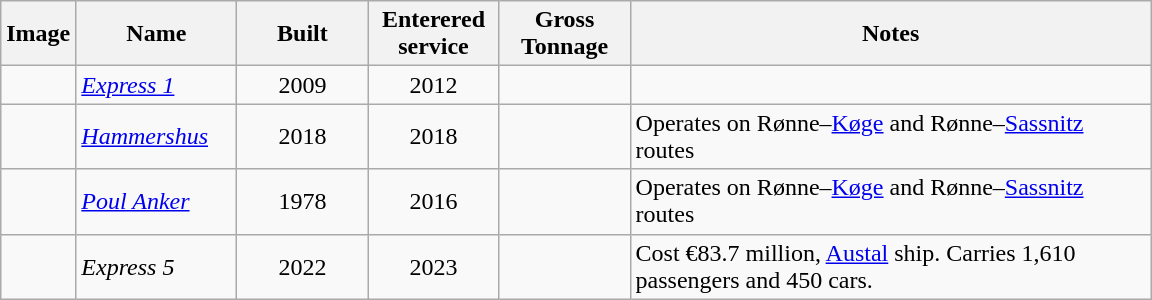<table class="wikitable sortable" border="1">
<tr>
<th class="unsortable">Image</th>
<th scope="col" width="100pt">Name</th>
<th scope="col" width="80pt">Built</th>
<th scope="col" width="80pt">Enterered service</th>
<th scope="col" width="80pt">Gross Tonnage</th>
<th scope="col" width="340pt" class="unsortable">Notes</th>
</tr>
<tr>
<td></td>
<td><em><a href='#'>Express 1</a></em></td>
<td align="Center">2009</td>
<td align="Center">2012</td>
<td align="Center"></td>
<td></td>
</tr>
<tr>
<td></td>
<td><em><a href='#'>Hammershus</a></em></td>
<td align="Center">2018</td>
<td align="Center">2018</td>
<td align="Center"></td>
<td>Operates on Rønne–<a href='#'>Køge</a> and Rønne–<a href='#'>Sassnitz</a> routes</td>
</tr>
<tr>
<td></td>
<td><em><a href='#'>Poul Anker</a></em></td>
<td align="Center">1978</td>
<td align="Center">2016</td>
<td align="Center"></td>
<td>Operates on Rønne–<a href='#'>Køge</a> and Rønne–<a href='#'>Sassnitz</a> routes</td>
</tr>
<tr>
<td></td>
<td><em>Express 5</em></td>
<td align="Center">2022</td>
<td align="Center">2023</td>
<td align="Center"></td>
<td>Cost €83.7 million, <a href='#'>Austal</a> ship. Carries 1,610 passengers and 450 cars.</td>
</tr>
</table>
